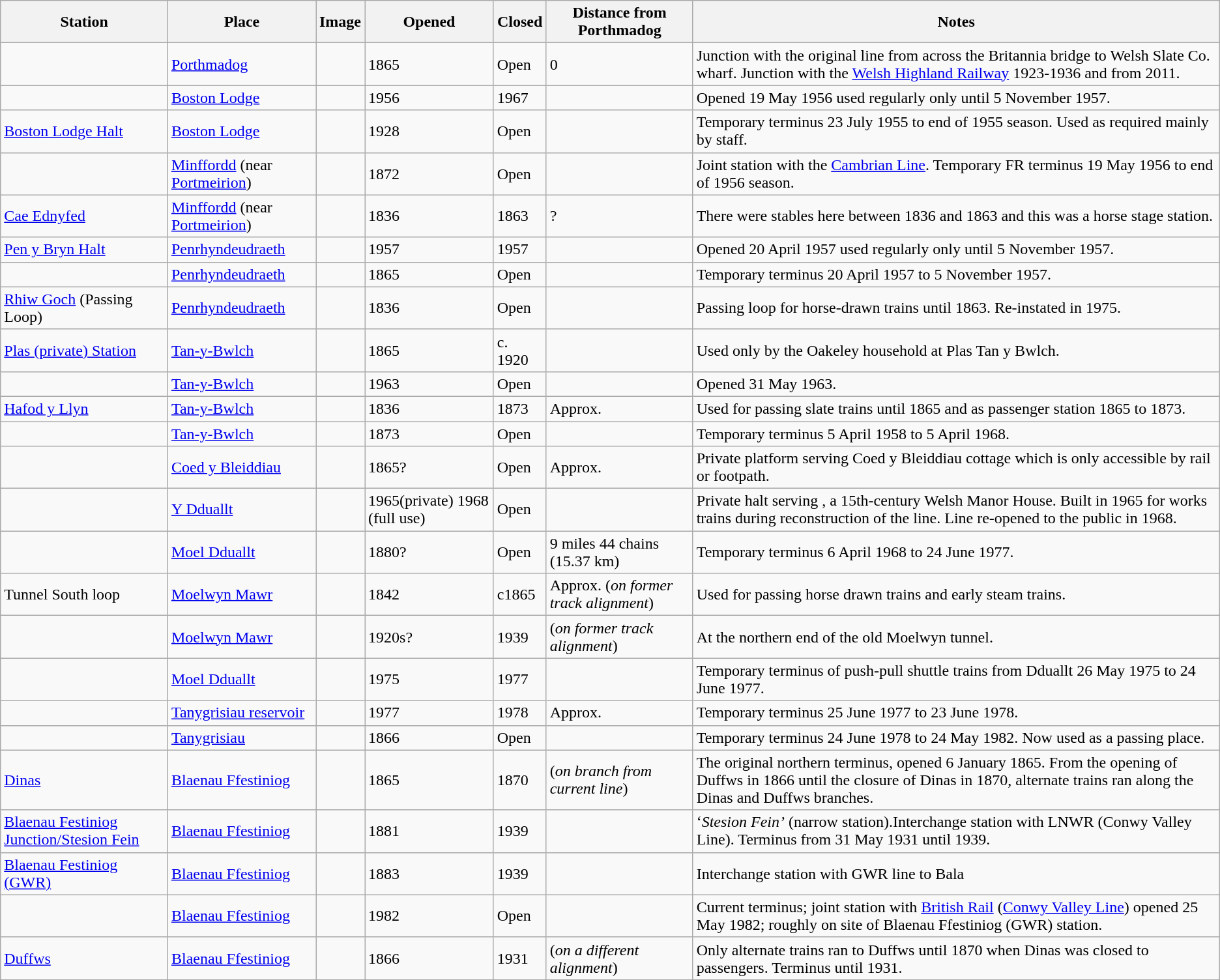<table class="wikitable">
<tr>
<th>Station</th>
<th>Place</th>
<th>Image</th>
<th>Opened</th>
<th>Closed</th>
<th>Distance from Porthmadog</th>
<th>Notes</th>
</tr>
<tr>
<td></td>
<td><a href='#'>Porthmadog</a></td>
<td></td>
<td>1865</td>
<td>Open</td>
<td>0</td>
<td>Junction with the original line from across the Britannia bridge to Welsh Slate Co. wharf. Junction with the <a href='#'>Welsh Highland Railway</a> 1923-1936 and from 2011.</td>
</tr>
<tr>
<td></td>
<td><a href='#'>Boston Lodge</a></td>
<td></td>
<td>1956</td>
<td>1967</td>
<td></td>
<td>Opened 19 May 1956 used regularly only until 5 November 1957.</td>
</tr>
<tr>
<td><a href='#'>Boston Lodge Halt</a></td>
<td><a href='#'>Boston Lodge</a></td>
<td></td>
<td>1928</td>
<td>Open</td>
<td></td>
<td>Temporary terminus 23 July 1955 to end of 1955 season. Used as required mainly by staff.</td>
</tr>
<tr>
<td></td>
<td><a href='#'>Minffordd</a> (near <a href='#'>Portmeirion</a>)</td>
<td></td>
<td>1872</td>
<td>Open</td>
<td></td>
<td>Joint station with the <a href='#'>Cambrian Line</a>. Temporary FR terminus 19 May 1956 to end of 1956 season.</td>
</tr>
<tr>
<td><a href='#'>Cae Ednyfed</a></td>
<td><a href='#'>Minffordd</a> (near <a href='#'>Portmeirion</a>)</td>
<td></td>
<td>1836</td>
<td>1863</td>
<td>?</td>
<td>There were stables here between 1836 and 1863 and this was a horse stage station.</td>
</tr>
<tr>
<td><a href='#'>Pen y Bryn Halt</a></td>
<td><a href='#'>Penrhyndeudraeth</a></td>
<td></td>
<td>1957</td>
<td>1957</td>
<td></td>
<td>Opened 20 April 1957 used regularly only until 5 November 1957.</td>
</tr>
<tr>
<td></td>
<td><a href='#'>Penrhyndeudraeth</a></td>
<td></td>
<td>1865</td>
<td>Open</td>
<td></td>
<td>Temporary terminus 20 April 1957 to 5 November 1957.</td>
</tr>
<tr>
<td><a href='#'>Rhiw Goch</a> (Passing Loop)</td>
<td><a href='#'>Penrhyndeudraeth</a></td>
<td></td>
<td>1836</td>
<td>Open</td>
<td></td>
<td>Passing loop for horse-drawn trains until 1863. Re-instated in 1975.</td>
</tr>
<tr>
<td><a href='#'>Plas (private) Station</a></td>
<td><a href='#'>Tan-y-Bwlch</a></td>
<td></td>
<td>1865</td>
<td>c. 1920</td>
<td></td>
<td>Used only by the Oakeley household at Plas Tan y Bwlch.</td>
</tr>
<tr>
<td></td>
<td><a href='#'>Tan-y-Bwlch</a></td>
<td></td>
<td>1963</td>
<td>Open</td>
<td></td>
<td>Opened 31 May 1963.</td>
</tr>
<tr>
<td><a href='#'>Hafod y Llyn</a></td>
<td><a href='#'>Tan-y-Bwlch</a></td>
<td></td>
<td>1836</td>
<td>1873</td>
<td>Approx. </td>
<td>Used for passing slate trains until 1865 and as passenger station 1865 to 1873.</td>
</tr>
<tr>
<td></td>
<td><a href='#'>Tan-y-Bwlch</a></td>
<td></td>
<td>1873</td>
<td>Open</td>
<td></td>
<td>Temporary terminus 5 April 1958 to 5 April 1968.</td>
</tr>
<tr>
<td></td>
<td><a href='#'>Coed y Bleiddiau</a></td>
<td></td>
<td>1865?</td>
<td>Open</td>
<td>Approx. </td>
<td>Private platform serving Coed y Bleiddiau cottage which is only accessible by rail or footpath.</td>
</tr>
<tr>
<td></td>
<td><a href='#'>Y Dduallt</a></td>
<td></td>
<td>1965(private)  1968 (full use)</td>
<td>Open</td>
<td></td>
<td>Private halt serving , a 15th-century Welsh Manor House. Built in 1965 for works trains during reconstruction of the line. Line re-opened to the public in 1968.</td>
</tr>
<tr>
<td></td>
<td><a href='#'>Moel Dduallt</a></td>
<td></td>
<td>1880?</td>
<td>Open</td>
<td>9 miles 44 chains (15.37 km)</td>
<td>Temporary terminus 6 April 1968 to 24 June 1977.</td>
</tr>
<tr>
<td>Tunnel South loop</td>
<td><a href='#'>Moelwyn Mawr</a></td>
<td></td>
<td>1842</td>
<td>c1865</td>
<td>Approx.  (<em>on former track alignment</em>)</td>
<td>Used for passing horse drawn trains and early steam trains.</td>
</tr>
<tr>
<td></td>
<td><a href='#'>Moelwyn Mawr</a></td>
<td></td>
<td>1920s?</td>
<td>1939</td>
<td> (<em>on former track alignment</em>)</td>
<td>At the northern end of the old Moelwyn tunnel.</td>
</tr>
<tr>
<td></td>
<td><a href='#'>Moel Dduallt</a></td>
<td></td>
<td>1975</td>
<td>1977</td>
<td></td>
<td>Temporary terminus of push-pull shuttle trains from Dduallt 26 May 1975 to 24 June 1977.</td>
</tr>
<tr>
<td></td>
<td><a href='#'>Tanygrisiau reservoir</a></td>
<td></td>
<td>1977</td>
<td>1978</td>
<td>Approx. </td>
<td>Temporary terminus 25 June 1977 to 23 June 1978.</td>
</tr>
<tr>
<td></td>
<td><a href='#'>Tanygrisiau</a></td>
<td></td>
<td>1866</td>
<td>Open</td>
<td></td>
<td>Temporary terminus 24 June 1978 to 24 May 1982. Now used as a passing place.</td>
</tr>
<tr>
<td><a href='#'>Dinas</a></td>
<td><a href='#'>Blaenau Ffestiniog</a></td>
<td></td>
<td>1865</td>
<td>1870</td>
<td> (<em>on branch from current line</em>)</td>
<td>The original northern terminus, opened 6 January 1865. From the opening of Duffws in 1866 until the closure of Dinas in 1870, alternate trains ran along the Dinas and Duffws branches.</td>
</tr>
<tr>
<td><a href='#'>Blaenau Festiniog Junction/Stesion Fein</a></td>
<td><a href='#'>Blaenau Ffestiniog</a></td>
<td></td>
<td>1881</td>
<td>1939</td>
<td></td>
<td>‘<em>Stesion Fein’</em> (narrow station).Interchange station with LNWR (Conwy Valley Line). Terminus from 31 May 1931 until 1939.</td>
</tr>
<tr>
<td><a href='#'>Blaenau Festiniog (GWR)</a></td>
<td><a href='#'>Blaenau Ffestiniog</a></td>
<td></td>
<td>1883</td>
<td>1939</td>
<td></td>
<td>Interchange station with GWR line to Bala</td>
</tr>
<tr>
<td></td>
<td><a href='#'>Blaenau Ffestiniog</a></td>
<td></td>
<td>1982</td>
<td>Open</td>
<td></td>
<td>Current terminus; joint station with <a href='#'>British Rail</a> (<a href='#'>Conwy Valley Line</a>) opened 25 May 1982; roughly on site of Blaenau Ffestiniog (GWR) station.</td>
</tr>
<tr>
<td><a href='#'>Duffws</a></td>
<td><a href='#'>Blaenau Ffestiniog</a></td>
<td></td>
<td>1866</td>
<td>1931</td>
<td> (<em>on a different alignment</em>)</td>
<td>Only alternate trains ran to Duffws until 1870 when Dinas was closed to passengers. Terminus until 1931.</td>
</tr>
<tr>
</tr>
</table>
